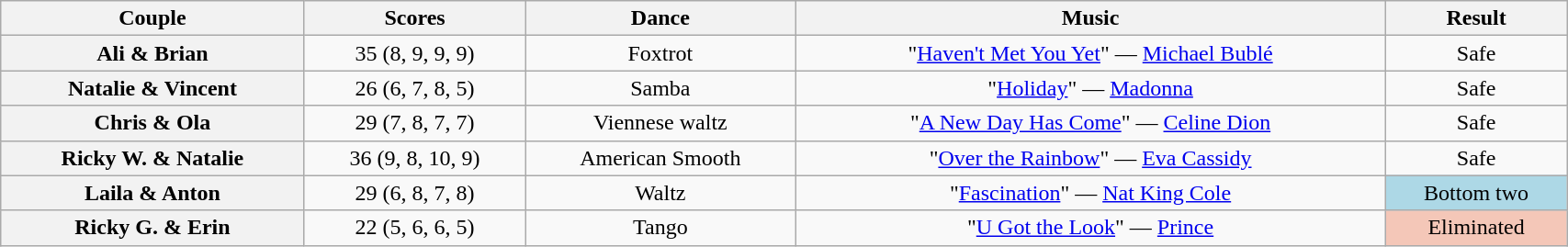<table class="wikitable sortable" style="text-align:center; width:90%">
<tr>
<th scope="col">Couple</th>
<th scope="col">Scores</th>
<th scope="col" class="unsortable">Dance</th>
<th scope="col" class="unsortable">Music</th>
<th scope="col" class="unsortable">Result</th>
</tr>
<tr>
<th scope="row">Ali & Brian</th>
<td>35 (8, 9, 9, 9)</td>
<td>Foxtrot</td>
<td>"<a href='#'>Haven't Met You Yet</a>" — <a href='#'>Michael Bublé</a></td>
<td>Safe</td>
</tr>
<tr>
<th scope="row">Natalie & Vincent</th>
<td>26 (6, 7, 8, 5)</td>
<td>Samba</td>
<td>"<a href='#'>Holiday</a>" — <a href='#'>Madonna</a></td>
<td>Safe</td>
</tr>
<tr>
<th scope="row">Chris & Ola</th>
<td>29 (7, 8, 7, 7)</td>
<td>Viennese waltz</td>
<td>"<a href='#'>A New Day Has Come</a>" — <a href='#'>Celine Dion</a></td>
<td>Safe</td>
</tr>
<tr>
<th scope="row">Ricky W. & Natalie</th>
<td>36 (9, 8, 10, 9)</td>
<td>American Smooth</td>
<td>"<a href='#'>Over the Rainbow</a>" — <a href='#'>Eva Cassidy</a></td>
<td>Safe</td>
</tr>
<tr>
<th scope="row">Laila & Anton</th>
<td>29 (6, 8, 7, 8)</td>
<td>Waltz</td>
<td>"<a href='#'>Fascination</a>" — <a href='#'>Nat King Cole</a></td>
<td bgcolor="lightblue">Bottom two</td>
</tr>
<tr>
<th scope="row">Ricky G. & Erin</th>
<td>22 (5, 6, 6, 5)</td>
<td>Tango</td>
<td>"<a href='#'>U Got the Look</a>" — <a href='#'>Prince</a></td>
<td bgcolor="f4c7b8">Eliminated</td>
</tr>
</table>
